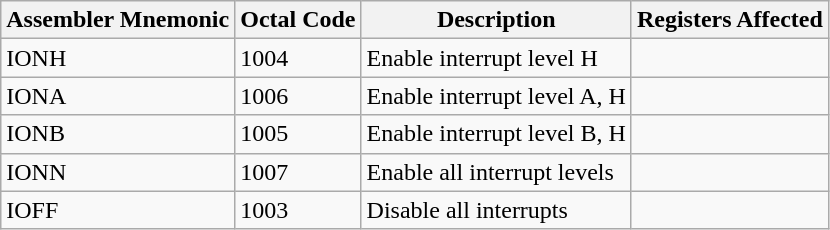<table class="wikitable">
<tr>
<th>Assembler Mnemonic</th>
<th>Octal Code</th>
<th>Description</th>
<th>Registers Affected</th>
</tr>
<tr>
<td>IONH</td>
<td>1004</td>
<td>Enable interrupt level H</td>
<td></td>
</tr>
<tr>
<td>IONA</td>
<td>1006</td>
<td>Enable interrupt level A, H</td>
<td></td>
</tr>
<tr>
<td>IONB</td>
<td>1005</td>
<td>Enable interrupt level B, H</td>
<td></td>
</tr>
<tr>
<td>IONN</td>
<td>1007</td>
<td>Enable all interrupt levels</td>
<td></td>
</tr>
<tr>
<td>IOFF</td>
<td>1003</td>
<td>Disable all interrupts</td>
<td></td>
</tr>
</table>
